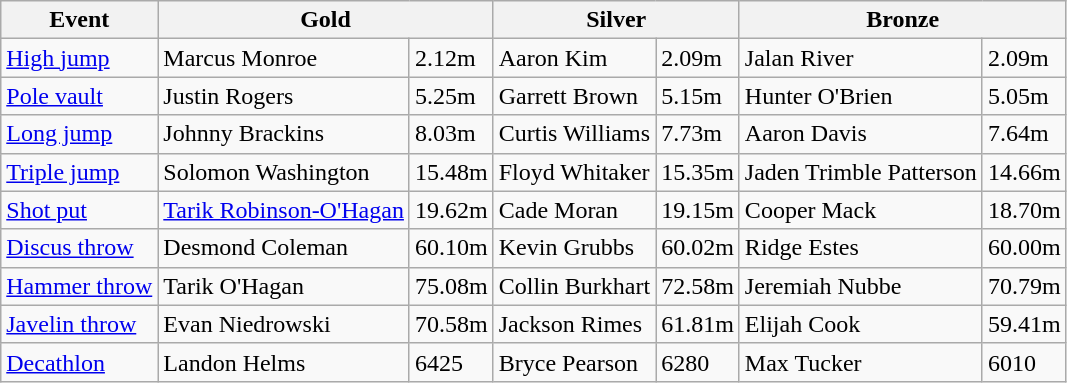<table class="wikitable">
<tr>
<th>Event</th>
<th colspan="2">Gold</th>
<th colspan="2">Silver</th>
<th colspan="2">Bronze</th>
</tr>
<tr>
<td><a href='#'>High jump</a></td>
<td>Marcus Monroe</td>
<td>2.12m</td>
<td>Aaron Kim</td>
<td>2.09m</td>
<td>Jalan River</td>
<td>2.09m</td>
</tr>
<tr>
<td><a href='#'>Pole vault</a></td>
<td>Justin Rogers</td>
<td>5.25m</td>
<td>Garrett Brown</td>
<td>5.15m</td>
<td>Hunter O'Brien</td>
<td>5.05m</td>
</tr>
<tr>
<td><a href='#'>Long jump</a></td>
<td>Johnny Brackins</td>
<td>8.03m</td>
<td>Curtis Williams</td>
<td>7.73m</td>
<td>Aaron Davis</td>
<td>7.64m</td>
</tr>
<tr>
<td><a href='#'>Triple jump</a></td>
<td>Solomon Washington</td>
<td>15.48m</td>
<td>Floyd Whitaker</td>
<td>15.35m</td>
<td>Jaden Trimble Patterson</td>
<td>14.66m</td>
</tr>
<tr>
<td><a href='#'>Shot put</a></td>
<td><a href='#'>Tarik Robinson-O'Hagan</a></td>
<td>19.62m</td>
<td>Cade Moran</td>
<td>19.15m</td>
<td>Cooper Mack</td>
<td>18.70m</td>
</tr>
<tr>
<td><a href='#'>Discus throw</a></td>
<td>Desmond Coleman</td>
<td>60.10m</td>
<td>Kevin Grubbs</td>
<td>60.02m</td>
<td>Ridge Estes</td>
<td>60.00m</td>
</tr>
<tr>
<td><a href='#'>Hammer throw</a></td>
<td>Tarik O'Hagan</td>
<td>75.08m</td>
<td>Collin Burkhart</td>
<td>72.58m</td>
<td>Jeremiah Nubbe</td>
<td>70.79m</td>
</tr>
<tr>
<td><a href='#'>Javelin throw</a></td>
<td>Evan Niedrowski</td>
<td>70.58m</td>
<td>Jackson Rimes</td>
<td>61.81m</td>
<td>Elijah Cook</td>
<td>59.41m</td>
</tr>
<tr>
<td><a href='#'>Decathlon</a></td>
<td>Landon Helms</td>
<td>6425</td>
<td>Bryce Pearson</td>
<td>6280</td>
<td>Max Tucker</td>
<td>6010</td>
</tr>
</table>
